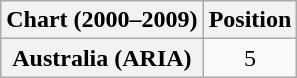<table class="wikitable plainrowheaders" style="text-align:center">
<tr>
<th scope="col">Chart (2000–2009)</th>
<th scope="col">Position</th>
</tr>
<tr>
<th scope="row">Australia (ARIA)</th>
<td>5</td>
</tr>
</table>
